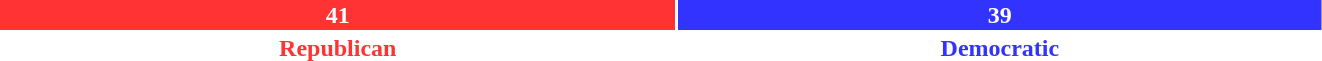<table style="width:70%">
<tr>
<td scope="row" colspan="2" style="text-align:center"></td>
</tr>
<tr>
<td scope="row" style="background:#FF3333; width:51.25%; text-align:center; color:white"><strong>41</strong></td>
<td style="background:#3333FF; width:48.75%; text-align:center; color:white"><strong>39</strong></td>
</tr>
<tr>
<td scope="row" style="text-align:center; color:#FF3333"><strong>Republican</strong></td>
<td style="text-align:center; color:#3333FF"><strong>Democratic</strong></td>
</tr>
</table>
